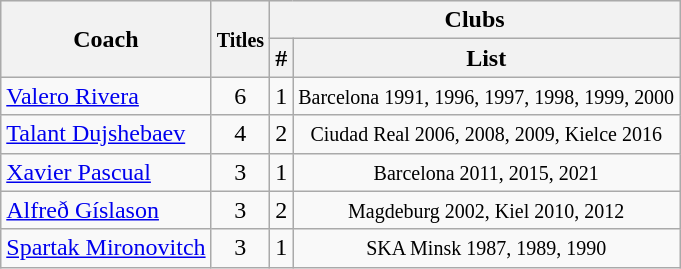<table class="wikitable sortable" style="border:1px solid #AAAAAA">
<tr bgcolor="#EFEFEF">
<th rowspan=2>Coach</th>
<th rowspan=2><small>Titles</small></th>
<th colspan=2>Clubs</th>
</tr>
<tr>
<th>#</th>
<th>List</th>
</tr>
<tr align="center">
<td align="left"> <a href='#'>Valero Rivera</a></td>
<td>6</td>
<td>1</td>
<td><small>Barcelona 1991, 1996, 1997, 1998, 1999, 2000</small></td>
</tr>
<tr align="center">
<td align="left"> <a href='#'>Talant Dujshebaev</a></td>
<td>4</td>
<td>2</td>
<td><small>Ciudad Real 2006, 2008, 2009, Kielce 2016</small></td>
</tr>
<tr align="center">
<td align="left"> <a href='#'>Xavier Pascual</a></td>
<td>3</td>
<td>1</td>
<td><small>Barcelona 2011, 2015, 2021</small></td>
</tr>
<tr align="center">
<td align="left"> <a href='#'>Alfreð Gíslason</a></td>
<td>3</td>
<td>2</td>
<td><small>Magdeburg 2002, Kiel 2010, 2012</small></td>
</tr>
<tr align="center">
<td align="left"> <a href='#'>Spartak Mironovitch</a></td>
<td>3</td>
<td>1</td>
<td><small>SKA Minsk 1987, 1989, 1990</small></td>
</tr>
</table>
